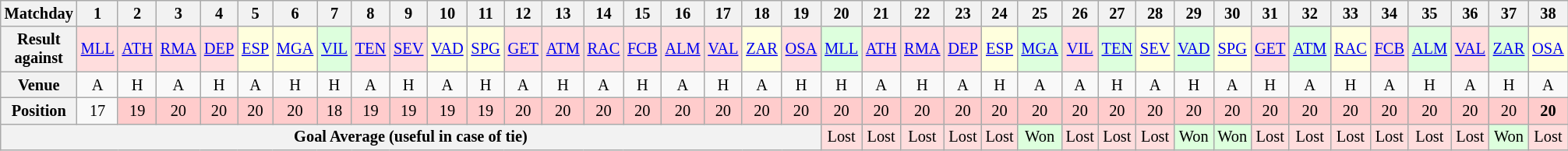<table class="wikitable" style="font-size: 85%">
<tr>
<th>Matchday</th>
<th>1</th>
<th>2</th>
<th>3</th>
<th>4</th>
<th>5</th>
<th>6</th>
<th>7</th>
<th>8</th>
<th>9</th>
<th>10</th>
<th>11</th>
<th>12</th>
<th>13</th>
<th>14</th>
<th>15</th>
<th>16</th>
<th>17</th>
<th>18</th>
<th>19</th>
<th>20</th>
<th>21</th>
<th>22</th>
<th>23</th>
<th>24</th>
<th>25</th>
<th>26</th>
<th>27</th>
<th>28</th>
<th>29</th>
<th>30</th>
<th>31</th>
<th>32</th>
<th>33</th>
<th>34</th>
<th>35</th>
<th>36</th>
<th>37</th>
<th>38</th>
</tr>
<tr>
<th>Result against</th>
<td align="center" bgcolor="#ffdddd"><a href='#'>MLL</a></td>
<td align="center" bgcolor="#ffdddd"><a href='#'>ATH</a></td>
<td align="center" bgcolor="#ffdddd"><a href='#'>RMA</a></td>
<td align="center" bgcolor="#ffdddd"><a href='#'>DEP</a></td>
<td align="center" bgcolor="#ffffdd"><a href='#'>ESP</a></td>
<td align="center" bgcolor="#ffffdd"><a href='#'>MGA</a></td>
<td align="center" bgcolor="#ddffdd"><a href='#'>VIL</a></td>
<td align="center" bgcolor="#ffdddd"><a href='#'>TEN</a></td>
<td align="center" bgcolor="#ffdddd"><a href='#'>SEV</a></td>
<td align="center" bgcolor="#ffffdd"><a href='#'>VAD</a></td>
<td align="center" bgcolor="#ffffdd"><a href='#'>SPG</a></td>
<td align="center" bgcolor="#ffdddd"><a href='#'>GET</a></td>
<td align="center" bgcolor="#ffdddd"><a href='#'>ATM</a></td>
<td align="center" bgcolor="#ffdddd"><a href='#'>RAC</a></td>
<td align="center" bgcolor="#ffdddd"><a href='#'>FCB</a></td>
<td align="center" bgcolor="#ffdddd"><a href='#'>ALM</a></td>
<td align="center" bgcolor="#ffdddd"><a href='#'>VAL</a></td>
<td align="center" bgcolor="#ffffdd"><a href='#'>ZAR</a></td>
<td align="center" bgcolor="#ffdddd"><a href='#'>OSA</a></td>
<td align="center" bgcolor="#ddffdd"><a href='#'>MLL</a></td>
<td align="center" bgcolor="#ffdddd"><a href='#'>ATH</a></td>
<td align="center" bgcolor="#ffdddd"><a href='#'>RMA</a></td>
<td align="center" bgcolor="#ffdddd"><a href='#'>DEP</a></td>
<td align="center" bgcolor="#ffffdd"><a href='#'>ESP</a></td>
<td align="center" bgcolor="#ddffdd"><a href='#'>MGA</a></td>
<td align="center" bgcolor="#ffdddd"><a href='#'>VIL</a></td>
<td align="center" bgcolor="#ddffdd"><a href='#'>TEN</a></td>
<td align="center" bgcolor="#ffffdd"><a href='#'>SEV</a></td>
<td align="center" bgcolor="#ddffdd"><a href='#'>VAD</a></td>
<td align="center" bgcolor="#ffffdd"><a href='#'>SPG</a></td>
<td align="center" bgcolor="#ffdddd"><a href='#'>GET</a></td>
<td align="center" bgcolor="#ddffdd"><a href='#'>ATM</a></td>
<td align="center" bgcolor="#ffffdd"><a href='#'>RAC</a></td>
<td align="center" bgcolor="#ffdddd"><a href='#'>FCB</a></td>
<td align="center" bgcolor="#ddffdd"><a href='#'>ALM</a></td>
<td align="center" bgcolor="#ffdddd"><a href='#'>VAL</a></td>
<td align="center" bgcolor="#ddffdd"><a href='#'>ZAR</a></td>
<td align="center" bgcolor="#ffffdd"><a href='#'>OSA</a></td>
</tr>
<tr>
<th>Venue</th>
<td align="center">A</td>
<td align="center">H</td>
<td align="center">A</td>
<td align="center">H</td>
<td align="center">A</td>
<td align="center">H</td>
<td align="center">H</td>
<td align="center">A</td>
<td align="center">H</td>
<td align="center">A</td>
<td align="center">H</td>
<td align="center">A</td>
<td align="center">H</td>
<td align="center">A</td>
<td align="center">H</td>
<td align="center">A</td>
<td align="center">H</td>
<td align="center">A</td>
<td align="center">H</td>
<td align="center">H</td>
<td align="center">A</td>
<td align="center">H</td>
<td align="center">A</td>
<td align="center">H</td>
<td align="center">A</td>
<td align="center">A</td>
<td align="center">H</td>
<td align="center">A</td>
<td align="center">H</td>
<td align="center">A</td>
<td align="center">H</td>
<td align="center">A</td>
<td align="center">H</td>
<td align="center">A</td>
<td align="center">H</td>
<td align="center">A</td>
<td align="center">H</td>
<td align="center">A</td>
</tr>
<tr>
<th>Position</th>
<td align="center">17</td>
<td bgcolor=FFCCCC align="center">19</td>
<td bgcolor=FFCCCC align="center">20</td>
<td bgcolor=FFCCCC align="center">20</td>
<td bgcolor=FFCCCC align="center">20</td>
<td bgcolor=FFCCCC align="center">20</td>
<td bgcolor=FFCCCC align="center">18</td>
<td bgcolor=FFCCCC align="center">19</td>
<td bgcolor=FFCCCC align="center">19</td>
<td bgcolor=FFCCCC align="center">19</td>
<td bgcolor=FFCCCC align="center">19</td>
<td bgcolor=FFCCCC align="center">20</td>
<td bgcolor=FFCCCC align="center">20</td>
<td bgcolor=FFCCCC align="center">20</td>
<td bgcolor=FFCCCC align="center">20</td>
<td bgcolor=FFCCCC align="center">20</td>
<td bgcolor=FFCCCC align="center">20</td>
<td bgcolor=FFCCCC align="center">20</td>
<td bgcolor=FFCCCC align="center">20</td>
<td bgcolor=FFCCCC align="center">20</td>
<td bgcolor=FFCCCC align="center">20</td>
<td bgcolor=FFCCCC align="center">20</td>
<td bgcolor=FFCCCC align="center">20</td>
<td bgcolor=FFCCCC align="center">20</td>
<td bgcolor=FFCCCC align="center">20</td>
<td bgcolor=FFCCCC align="center">20</td>
<td bgcolor=FFCCCC align="center">20</td>
<td bgcolor=FFCCCC align="center">20</td>
<td bgcolor=FFCCCC align="center">20</td>
<td bgcolor=FFCCCC align="center">20</td>
<td bgcolor=FFCCCC align="center">20</td>
<td bgcolor=FFCCCC align="center">20</td>
<td bgcolor=FFCCCC align="center">20</td>
<td bgcolor=FFCCCC align="center">20</td>
<td bgcolor=FFCCCC align="center">20</td>
<td bgcolor=FFCCCC align="center">20</td>
<td bgcolor=FFCCCC align="center">20</td>
<td bgcolor=FFCCCC align="center"><strong>20</strong></td>
</tr>
<tr>
<th colspan="20">Goal Average (useful in case of tie)</th>
<td align="center" bgcolor="#ffdddd">Lost</td>
<td align="center" bgcolor="#ffdddd">Lost</td>
<td align="center" bgcolor="#ffdddd">Lost</td>
<td align="center" bgcolor="#ffdddd">Lost</td>
<td align="center" bgcolor="#ffdddd">Lost</td>
<td align="center" bgcolor="#ddffdd">Won</td>
<td align="center" bgcolor="#ffdddd">Lost</td>
<td align="center" bgcolor="#ffdddd">Lost</td>
<td align="center" bgcolor="#ffdddd">Lost</td>
<td align="center" bgcolor="#ddffdd">Won</td>
<td align="center" bgcolor="#ddffdd">Won</td>
<td align="center" bgcolor="#ffdddd">Lost</td>
<td align="center" bgcolor="#ffdddd">Lost</td>
<td align="center" bgcolor="#ffdddd">Lost</td>
<td align="center" bgcolor="#ffdddd">Lost</td>
<td align="center" bgcolor="#ffdddd">Lost</td>
<td align="center" bgcolor="#ffdddd">Lost</td>
<td align="center" bgcolor="#ddffdd">Won</td>
<td align="center" bgcolor="#ffdddd">Lost</td>
</tr>
</table>
